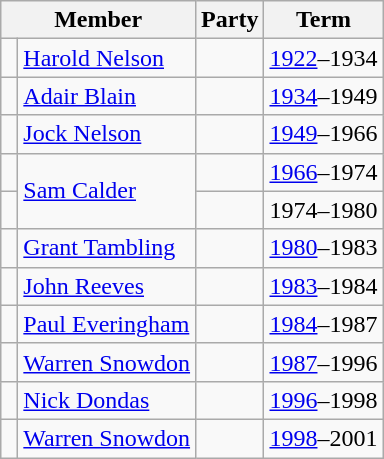<table class="wikitable">
<tr>
<th colspan="2">Member</th>
<th>Party</th>
<th>Term</th>
</tr>
<tr>
<td> </td>
<td><a href='#'>Harold Nelson</a></td>
<td></td>
<td><a href='#'>1922</a>–1934</td>
</tr>
<tr>
<td> </td>
<td><a href='#'>Adair Blain</a></td>
<td></td>
<td><a href='#'>1934</a>–1949</td>
</tr>
<tr>
<td> </td>
<td><a href='#'>Jock Nelson</a></td>
<td></td>
<td><a href='#'>1949</a>–1966</td>
</tr>
<tr>
<td> </td>
<td rowspan="2"><a href='#'>Sam Calder</a></td>
<td></td>
<td><a href='#'>1966</a>–1974</td>
</tr>
<tr>
<td> </td>
<td></td>
<td>1974–1980</td>
</tr>
<tr>
<td> </td>
<td><a href='#'>Grant Tambling</a></td>
<td></td>
<td><a href='#'>1980</a>–1983</td>
</tr>
<tr>
<td> </td>
<td><a href='#'>John Reeves</a></td>
<td></td>
<td><a href='#'>1983</a>–1984</td>
</tr>
<tr>
<td> </td>
<td><a href='#'>Paul Everingham</a></td>
<td></td>
<td><a href='#'>1984</a>–1987</td>
</tr>
<tr>
<td> </td>
<td><a href='#'>Warren Snowdon</a></td>
<td></td>
<td><a href='#'>1987</a>–1996</td>
</tr>
<tr>
<td> </td>
<td><a href='#'>Nick Dondas</a></td>
<td></td>
<td><a href='#'>1996</a>–1998</td>
</tr>
<tr>
<td> </td>
<td><a href='#'>Warren Snowdon</a></td>
<td></td>
<td><a href='#'>1998</a>–2001</td>
</tr>
</table>
